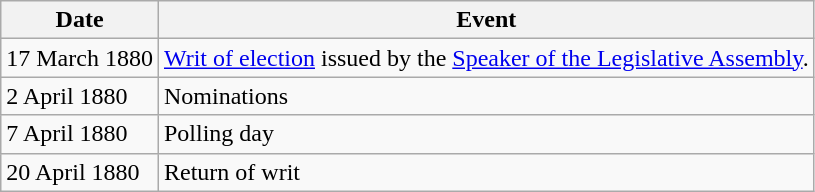<table class="wikitable">
<tr>
<th>Date</th>
<th>Event</th>
</tr>
<tr>
<td>17 March 1880</td>
<td><a href='#'>Writ of election</a> issued by the <a href='#'>Speaker of the Legislative Assembly</a>.</td>
</tr>
<tr>
<td>2 April 1880</td>
<td>Nominations</td>
</tr>
<tr>
<td>7 April 1880</td>
<td>Polling day</td>
</tr>
<tr>
<td>20 April 1880</td>
<td>Return of writ</td>
</tr>
</table>
